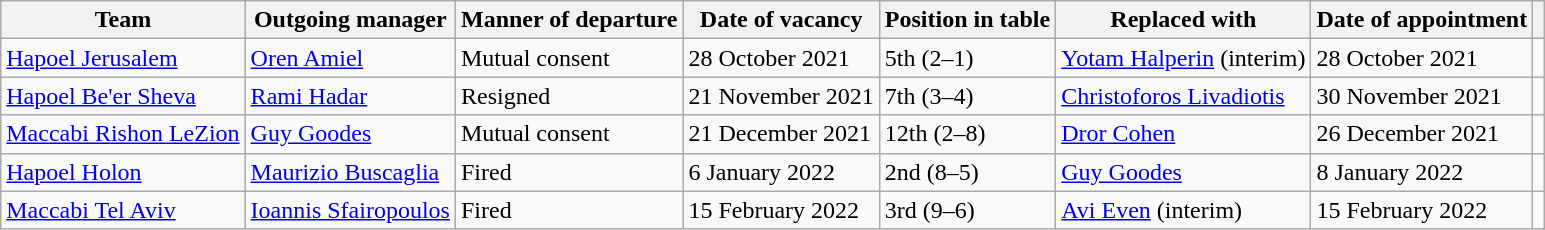<table class="wikitable sortable">
<tr>
<th>Team</th>
<th>Outgoing manager</th>
<th>Manner of departure</th>
<th>Date of vacancy</th>
<th>Position in table</th>
<th>Replaced with</th>
<th>Date of appointment</th>
<th></th>
</tr>
<tr>
<td><a href='#'>Hapoel Jerusalem</a></td>
<td> <a href='#'>Oren Amiel</a></td>
<td>Mutual consent</td>
<td>28 October 2021</td>
<td>5th (2–1)</td>
<td> <a href='#'>Yotam Halperin</a> (interim)</td>
<td>28 October 2021</td>
<td></td>
</tr>
<tr>
<td><a href='#'>Hapoel Be'er Sheva</a></td>
<td> <a href='#'>Rami Hadar</a></td>
<td>Resigned</td>
<td>21 November 2021</td>
<td>7th (3–4)</td>
<td> <a href='#'>Christoforos Livadiotis</a></td>
<td>30 November 2021</td>
<td></td>
</tr>
<tr>
<td><a href='#'>Maccabi Rishon LeZion</a></td>
<td> <a href='#'>Guy Goodes</a></td>
<td>Mutual consent</td>
<td>21 December 2021</td>
<td>12th (2–8)</td>
<td> <a href='#'>Dror Cohen</a></td>
<td>26 December 2021</td>
<td></td>
</tr>
<tr>
<td><a href='#'>Hapoel Holon</a></td>
<td> <a href='#'>Maurizio Buscaglia</a></td>
<td>Fired</td>
<td>6 January 2022</td>
<td>2nd (8–5)</td>
<td> <a href='#'>Guy Goodes</a></td>
<td>8 January 2022</td>
<td></td>
</tr>
<tr>
<td><a href='#'>Maccabi Tel Aviv</a></td>
<td> <a href='#'>Ioannis Sfairopoulos</a></td>
<td>Fired</td>
<td>15 February 2022</td>
<td>3rd (9–6)</td>
<td> <a href='#'>Avi Even</a> (interim)</td>
<td>15 February 2022</td>
<td></td>
</tr>
</table>
